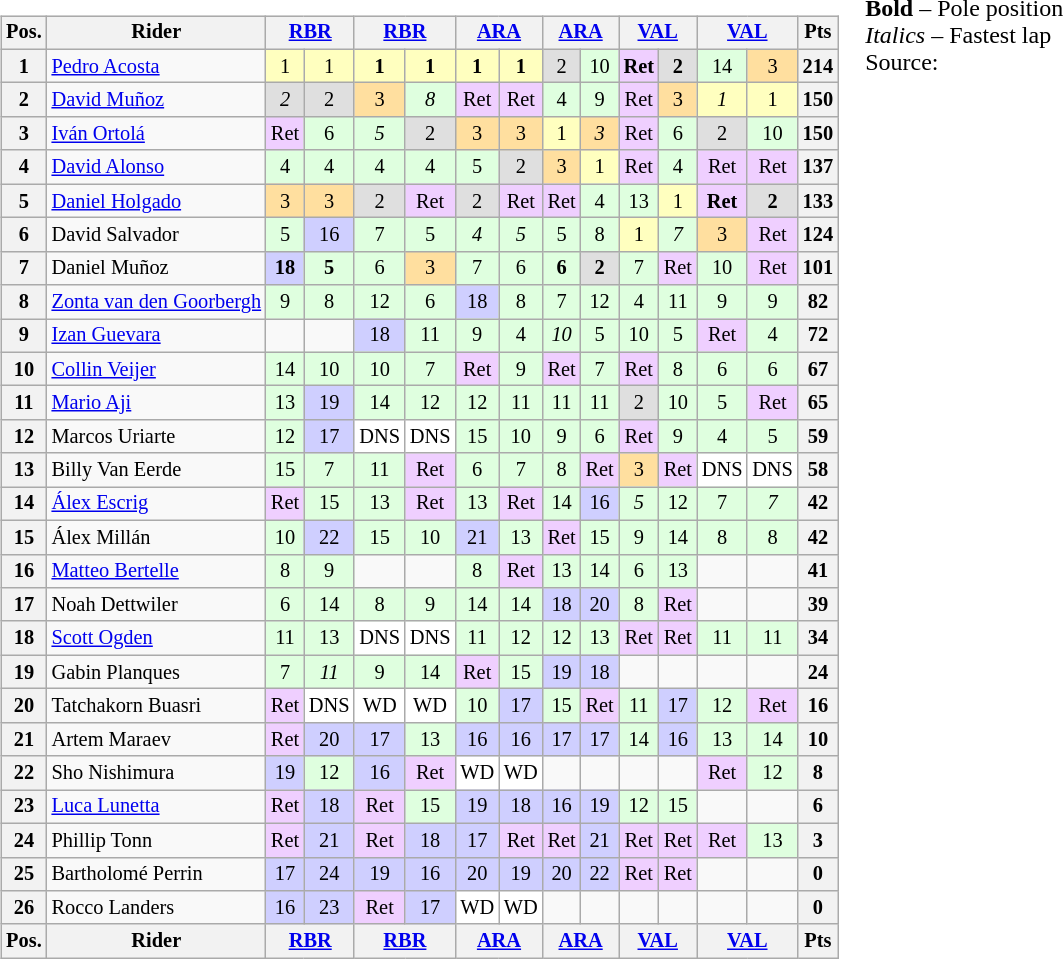<table>
<tr>
<td><br><table class="wikitable" style="font-size:85%; text-align:center">
<tr valign="top">
<th valign="middle">Pos.</th>
<th valign="middle">Rider</th>
<th colspan=2><a href='#'>RBR</a><br></th>
<th colspan=2><a href='#'>RBR</a><br></th>
<th colspan=2><a href='#'>ARA</a><br></th>
<th colspan=2><a href='#'>ARA</a><br></th>
<th colspan=2><a href='#'>VAL</a><br></th>
<th colspan=2><a href='#'>VAL</a><br></th>
<th valign="middle">Pts</th>
</tr>
<tr>
<th>1</th>
<td align=left> <a href='#'>Pedro Acosta</a></td>
<td style="background:#ffffbf;">1</td>
<td style="background:#ffffbf;">1</td>
<td style="background:#ffffbf;"><strong>1</strong></td>
<td style="background:#ffffbf;"><strong>1</strong></td>
<td style="background:#ffffbf;"><strong>1</strong></td>
<td style="background:#ffffbf;"><strong>1</strong></td>
<td style="background:#dfdfdf;">2</td>
<td style="background:#dfffdf;">10</td>
<td style="background:#efcfff;"><strong>Ret</strong></td>
<td style="background:#dfdfdf;"><strong>2</strong></td>
<td style="background:#dfffdf;">14</td>
<td style="background:#ffdf9f;">3</td>
<th>214</th>
</tr>
<tr>
<th>2</th>
<td align=left> <a href='#'>David Muñoz</a></td>
<td style="background:#dfdfdf;"><em>2</em></td>
<td style="background:#dfdfdf;">2</td>
<td style="background:#ffdf9f;">3</td>
<td style="background:#dfffdf;"><em>8</em></td>
<td style="background:#efcfff;">Ret</td>
<td style="background:#efcfff;">Ret</td>
<td style="background:#dfffdf;">4</td>
<td style="background:#dfffdf;">9</td>
<td style="background:#efcfff;">Ret</td>
<td style="background:#ffdf9f;">3</td>
<td style="background:#ffffbf;"><em>1</em></td>
<td style="background:#ffffbf;">1</td>
<th>150</th>
</tr>
<tr>
<th>3</th>
<td align=left> <a href='#'>Iván Ortolá</a></td>
<td style="background:#efcfff;">Ret</td>
<td style="background:#dfffdf;">6</td>
<td style="background:#dfffdf;"><em>5</em></td>
<td style="background:#dfdfdf;">2</td>
<td style="background:#ffdf9f;">3</td>
<td style="background:#ffdf9f;">3</td>
<td style="background:#ffffbf;">1</td>
<td style="background:#ffdf9f;"><em>3</em></td>
<td style="background:#efcfff;">Ret</td>
<td style="background:#dfffdf;">6</td>
<td style="background:#dfdfdf;">2</td>
<td style="background:#dfffdf;">10</td>
<th>150</th>
</tr>
<tr>
<th>4</th>
<td align=left> <a href='#'>David Alonso</a></td>
<td style="background:#dfffdf;">4</td>
<td style="background:#dfffdf;">4</td>
<td style="background:#dfffdf;">4</td>
<td style="background:#dfffdf;">4</td>
<td style="background:#dfffdf;">5</td>
<td style="background:#dfdfdf;">2</td>
<td style="background:#ffdf9f;">3</td>
<td style="background:#ffffbf;">1</td>
<td style="background:#efcfff;">Ret</td>
<td style="background:#dfffdf;">4</td>
<td style="background:#efcfff;">Ret</td>
<td style="background:#efcfff;">Ret</td>
<th>137</th>
</tr>
<tr>
<th>5</th>
<td align=left> <a href='#'>Daniel Holgado</a></td>
<td style="background:#ffdf9f;">3</td>
<td style="background:#ffdf9f;">3</td>
<td style="background:#dfdfdf;">2</td>
<td style="background:#efcfff;">Ret</td>
<td style="background:#dfdfdf;">2</td>
<td style="background:#efcfff;">Ret</td>
<td style="background:#efcfff;">Ret</td>
<td style="background:#dfffdf;">4</td>
<td style="background:#dfffdf;">13</td>
<td style="background:#ffffbf;">1</td>
<td style="background:#efcfff;"><strong>Ret</strong></td>
<td style="background:#dfdfdf;"><strong>2</strong></td>
<th>133</th>
</tr>
<tr>
<th>6</th>
<td align=left> David Salvador</td>
<td style="background:#dfffdf;">5</td>
<td style="background:#cfcfff;">16</td>
<td style="background:#dfffdf;">7</td>
<td style="background:#dfffdf;">5</td>
<td style="background:#dfffdf;"><em>4</em></td>
<td style="background:#dfffdf;"><em>5</em></td>
<td style="background:#dfffdf;">5</td>
<td style="background:#dfffdf;">8</td>
<td style="background:#ffffbf;">1</td>
<td style="background:#dfffdf;"><em>7</em></td>
<td style="background:#ffdf9f;">3</td>
<td style="background:#efcfff;">Ret</td>
<th>124</th>
</tr>
<tr>
<th>7</th>
<td align=left> Daniel Muñoz</td>
<td style="background:#cfcfff;"><strong>18</strong></td>
<td style="background:#dfffdf;"><strong>5</strong></td>
<td style="background:#dfffdf;">6</td>
<td style="background:#ffdf9f;">3</td>
<td style="background:#dfffdf;">7</td>
<td style="background:#dfffdf;">6</td>
<td style="background:#dfffdf;"><strong>6</strong></td>
<td style="background:#dfdfdf;"><strong>2</strong></td>
<td style="background:#dfffdf;">7</td>
<td style="background:#efcfff;">Ret</td>
<td style="background:#dfffdf;">10</td>
<td style="background:#efcfff;">Ret</td>
<th>101</th>
</tr>
<tr>
<th>8</th>
<td align=left nowrap> <a href='#'>Zonta van den Goorbergh</a></td>
<td style="background:#dfffdf;">9</td>
<td style="background:#dfffdf;">8</td>
<td style="background:#dfffdf;">12</td>
<td style="background:#dfffdf;">6</td>
<td style="background:#cfcfff;">18</td>
<td style="background:#dfffdf;">8</td>
<td style="background:#dfffdf;">7</td>
<td style="background:#dfffdf;">12</td>
<td style="background:#dfffdf;">4</td>
<td style="background:#dfffdf;">11</td>
<td style="background:#dfffdf;">9</td>
<td style="background:#dfffdf;">9</td>
<th>82</th>
</tr>
<tr>
<th>9</th>
<td align=left> <a href='#'>Izan Guevara</a></td>
<td></td>
<td></td>
<td style="background:#cfcfff;">18</td>
<td style="background:#dfffdf;">11</td>
<td style="background:#dfffdf;">9</td>
<td style="background:#dfffdf;">4</td>
<td style="background:#dfffdf;"><em>10</em></td>
<td style="background:#dfffdf;">5</td>
<td style="background:#dfffdf;">10</td>
<td style="background:#dfffdf;">5</td>
<td style="background:#efcfff;">Ret</td>
<td style="background:#dfffdf;">4</td>
<th>72</th>
</tr>
<tr>
<th>10</th>
<td align=left> <a href='#'>Collin Veijer</a></td>
<td style="background:#dfffdf;">14</td>
<td style="background:#dfffdf;">10</td>
<td style="background:#dfffdf;">10</td>
<td style="background:#dfffdf;">7</td>
<td style="background:#efcfff;">Ret</td>
<td style="background:#dfffdf;">9</td>
<td style="background:#efcfff;">Ret</td>
<td style="background:#dfffdf;">7</td>
<td style="background:#efcfff;">Ret</td>
<td style="background:#dfffdf;">8</td>
<td style="background:#dfffdf;">6</td>
<td style="background:#dfffdf;">6</td>
<th>67</th>
</tr>
<tr>
<th>11</th>
<td align=left> <a href='#'>Mario Aji</a></td>
<td style="background:#dfffdf;">13</td>
<td style="background:#cfcfff;">19</td>
<td style="background:#dfffdf;">14</td>
<td style="background:#dfffdf;">12</td>
<td style="background:#dfffdf;">12</td>
<td style="background:#dfffdf;">11</td>
<td style="background:#dfffdf;">11</td>
<td style="background:#dfffdf;">11</td>
<td style="background:#dfdfdf;">2</td>
<td style="background:#dfffdf;">10</td>
<td style="background:#dfffdf;">5</td>
<td style="background:#efcfff;">Ret</td>
<th>65</th>
</tr>
<tr>
<th>12</th>
<td align=left> Marcos Uriarte</td>
<td style="background:#dfffdf;">12</td>
<td style="background:#cfcfff;">17</td>
<td style="background:#ffffff;">DNS</td>
<td style="background:#ffffff;">DNS</td>
<td style="background:#dfffdf;">15</td>
<td style="background:#dfffdf;">10</td>
<td style="background:#dfffdf;">9</td>
<td style="background:#dfffdf;">6</td>
<td style="background:#efcfff;">Ret</td>
<td style="background:#dfffdf;">9</td>
<td style="background:#dfffdf;">4</td>
<td style="background:#dfffdf;">5</td>
<th>59</th>
</tr>
<tr>
<th>13</th>
<td align=left> Billy Van Eerde</td>
<td style="background:#dfffdf;">15</td>
<td style="background:#dfffdf;">7</td>
<td style="background:#dfffdf;">11</td>
<td style="background:#efcfff;">Ret</td>
<td style="background:#dfffdf;">6</td>
<td style="background:#dfffdf;">7</td>
<td style="background:#dfffdf;">8</td>
<td style="background:#efcfff;">Ret</td>
<td style="background:#ffdf9f;">3</td>
<td style="background:#efcfff;">Ret</td>
<td style="background:#ffffff;">DNS</td>
<td style="background:#ffffff;">DNS</td>
<th>58</th>
</tr>
<tr>
<th>14</th>
<td align=left> <a href='#'>Álex Escrig</a></td>
<td style="background:#efcfff;">Ret</td>
<td style="background:#dfffdf;">15</td>
<td style="background:#dfffdf;">13</td>
<td style="background:#efcfff;">Ret</td>
<td style="background:#dfffdf;">13</td>
<td style="background:#efcfff;">Ret</td>
<td style="background:#dfffdf;">14</td>
<td style="background:#cfcfff;">16</td>
<td style="background:#dfffdf;"><em>5</em></td>
<td style="background:#dfffdf;">12</td>
<td style="background:#dfffdf;">7</td>
<td style="background:#dfffdf;"><em>7</em></td>
<th>42</th>
</tr>
<tr>
<th>15</th>
<td align=left> Álex Millán</td>
<td style="background:#dfffdf;">10</td>
<td style="background:#cfcfff;">22</td>
<td style="background:#dfffdf;">15</td>
<td style="background:#dfffdf;">10</td>
<td style="background:#cfcfff;">21</td>
<td style="background:#dfffdf;">13</td>
<td style="background:#efcfff;">Ret</td>
<td style="background:#dfffdf;">15</td>
<td style="background:#dfffdf;">9</td>
<td style="background:#dfffdf;">14</td>
<td style="background:#dfffdf;">8</td>
<td style="background:#dfffdf;">8</td>
<th>42</th>
</tr>
<tr>
<th>16</th>
<td align=left> <a href='#'>Matteo Bertelle</a></td>
<td style="background:#dfffdf;">8</td>
<td style="background:#dfffdf;">9</td>
<td></td>
<td></td>
<td style="background:#dfffdf;">8</td>
<td style="background:#efcfff;">Ret</td>
<td style="background:#dfffdf;">13</td>
<td style="background:#dfffdf;">14</td>
<td style="background:#dfffdf;">6</td>
<td style="background:#dfffdf;">13</td>
<td></td>
<td></td>
<th>41</th>
</tr>
<tr>
<th>17</th>
<td align=left> Noah Dettwiler</td>
<td style="background:#dfffdf;">6</td>
<td style="background:#dfffdf;">14</td>
<td style="background:#dfffdf;">8</td>
<td style="background:#dfffdf;">9</td>
<td style="background:#dfffdf;">14</td>
<td style="background:#dfffdf;">14</td>
<td style="background:#cfcfff;">18</td>
<td style="background:#cfcfff;">20</td>
<td style="background:#dfffdf;">8</td>
<td style="background:#efcfff;">Ret</td>
<td></td>
<td></td>
<th>39</th>
</tr>
<tr>
<th>18</th>
<td align=left> <a href='#'>Scott Ogden</a></td>
<td style="background:#dfffdf;">11</td>
<td style="background:#dfffdf;">13</td>
<td style="background:#ffffff;">DNS</td>
<td style="background:#ffffff;">DNS</td>
<td style="background:#dfffdf;">11</td>
<td style="background:#dfffdf;">12</td>
<td style="background:#dfffdf;">12</td>
<td style="background:#dfffdf;">13</td>
<td style="background:#efcfff;">Ret</td>
<td style="background:#efcfff;">Ret</td>
<td style="background:#dfffdf;">11</td>
<td style="background:#dfffdf;">11</td>
<th>34</th>
</tr>
<tr>
<th>19</th>
<td align=left> Gabin Planques</td>
<td style="background:#dfffdf;">7</td>
<td style="background:#dfffdf;"><em>11</em></td>
<td style="background:#dfffdf;">9</td>
<td style="background:#dfffdf;">14</td>
<td style="background:#efcfff;">Ret</td>
<td style="background:#dfffdf;">15</td>
<td style="background:#cfcfff;">19</td>
<td style="background:#cfcfff;">18</td>
<td></td>
<td></td>
<td></td>
<td></td>
<th>24</th>
</tr>
<tr>
<th>20</th>
<td align=left> Tatchakorn Buasri</td>
<td style="background:#efcfff;">Ret</td>
<td style="background:#ffffff;">DNS</td>
<td style="background:#ffffff;">WD</td>
<td style="background:#ffffff;">WD</td>
<td style="background:#dfffdf;">10</td>
<td style="background:#cfcfff;">17</td>
<td style="background:#dfffdf;">15</td>
<td style="background:#efcfff;">Ret</td>
<td style="background:#dfffdf;">11</td>
<td style="background:#cfcfff;">17</td>
<td style="background:#dfffdf;">12</td>
<td style="background:#efcfff;">Ret</td>
<th>16</th>
</tr>
<tr>
<th>21</th>
<td align=left> Artem Maraev</td>
<td style="background:#efcfff;">Ret</td>
<td style="background:#cfcfff;">20</td>
<td style="background:#cfcfff;">17</td>
<td style="background:#dfffdf;">13</td>
<td style="background:#cfcfff;">16</td>
<td style="background:#cfcfff;">16</td>
<td style="background:#cfcfff;">17</td>
<td style="background:#cfcfff;">17</td>
<td style="background:#dfffdf;">14</td>
<td style="background:#cfcfff;">16</td>
<td style="background:#dfffdf;">13</td>
<td style="background:#dfffdf;">14</td>
<th>10</th>
</tr>
<tr>
<th>22</th>
<td align=left> Sho Nishimura</td>
<td style="background:#cfcfff;">19</td>
<td style="background:#dfffdf;">12</td>
<td style="background:#cfcfff;">16</td>
<td style="background:#efcfff;">Ret</td>
<td style="background:#ffffff;">WD</td>
<td style="background:#ffffff;">WD</td>
<td></td>
<td></td>
<td></td>
<td></td>
<td style="background:#efcfff;">Ret</td>
<td style="background:#dfffdf;">12</td>
<th>8</th>
</tr>
<tr>
<th>23</th>
<td align=left> <a href='#'>Luca Lunetta</a></td>
<td style="background:#efcfff;">Ret</td>
<td style="background:#cfcfff;">18</td>
<td style="background:#efcfff;">Ret</td>
<td style="background:#dfffdf;">15</td>
<td style="background:#cfcfff;">19</td>
<td style="background:#cfcfff;">18</td>
<td style="background:#cfcfff;">16</td>
<td style="background:#cfcfff;">19</td>
<td style="background:#dfffdf;">12</td>
<td style="background:#dfffdf;">15</td>
<td></td>
<td></td>
<th>6</th>
</tr>
<tr>
<th>24</th>
<td align=left> Phillip Tonn</td>
<td style="background:#efcfff;">Ret</td>
<td style="background:#cfcfff;">21</td>
<td style="background:#efcfff;">Ret</td>
<td style="background:#cfcfff;">18</td>
<td style="background:#cfcfff;">17</td>
<td style="background:#efcfff;">Ret</td>
<td style="background:#efcfff;">Ret</td>
<td style="background:#cfcfff;">21</td>
<td style="background:#efcfff;">Ret</td>
<td style="background:#efcfff;">Ret</td>
<td style="background:#efcfff;">Ret</td>
<td style="background:#dfffdf;">13</td>
<th>3</th>
</tr>
<tr>
<th>25</th>
<td align=left> Bartholomé Perrin</td>
<td style="background:#cfcfff;">17</td>
<td style="background:#cfcfff;">24</td>
<td style="background:#cfcfff;">19</td>
<td style="background:#cfcfff;">16</td>
<td style="background:#cfcfff;">20</td>
<td style="background:#cfcfff;">19</td>
<td style="background:#cfcfff;">20</td>
<td style="background:#cfcfff;">22</td>
<td style="background:#efcfff;">Ret</td>
<td style="background:#efcfff;">Ret</td>
<td></td>
<td></td>
<th>0</th>
</tr>
<tr>
<th>26</th>
<td align=left> Rocco Landers</td>
<td style="background:#cfcfff;">16</td>
<td style="background:#cfcfff;">23</td>
<td style="background:#efcfff;">Ret</td>
<td style="background:#cfcfff;">17</td>
<td style="background:#ffffff;">WD</td>
<td style="background:#ffffff;">WD</td>
<td></td>
<td></td>
<td></td>
<td></td>
<td></td>
<td></td>
<th>0</th>
</tr>
<tr>
<th valign="middle">Pos.</th>
<th valign="middle">Rider</th>
<th colspan=2><a href='#'>RBR</a><br></th>
<th colspan=2><a href='#'>RBR</a><br></th>
<th colspan=2><a href='#'>ARA</a><br></th>
<th colspan=2><a href='#'>ARA</a><br></th>
<th colspan=2><a href='#'>VAL</a><br></th>
<th colspan=2><a href='#'>VAL</a><br></th>
<th valign="middle">Pts</th>
</tr>
</table>
</td>
<td valign="top"><br>
<span><strong>Bold</strong> – Pole position<br><em>Italics</em> – Fastest lap<br>Source:</span></td>
</tr>
</table>
